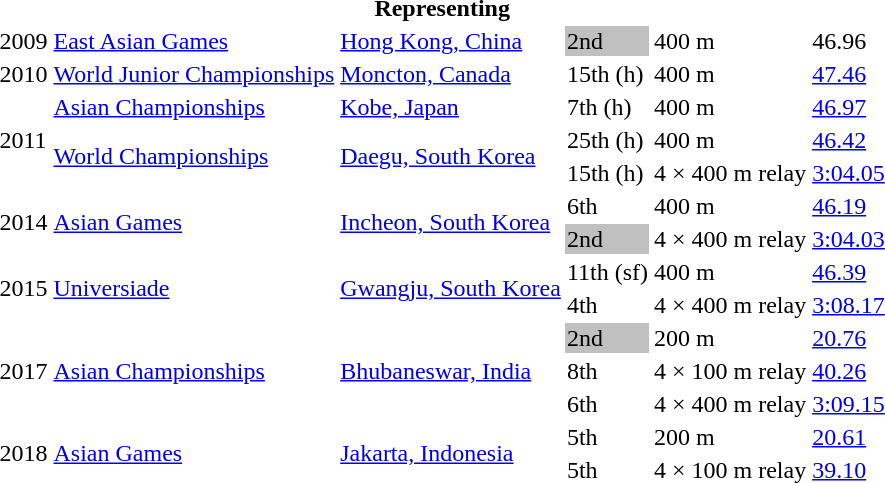<table>
<tr>
<th colspan="6">Representing </th>
</tr>
<tr>
<td>2009</td>
<td><a href='#'>East Asian Games</a></td>
<td><a href='#'>Hong Kong, China</a></td>
<td bgcolor=silver>2nd</td>
<td>400 m</td>
<td>46.96</td>
</tr>
<tr>
<td>2010</td>
<td><a href='#'>World Junior Championships</a></td>
<td><a href='#'>Moncton, Canada</a></td>
<td>15th (h)</td>
<td>400 m</td>
<td><a href='#'>47.46</a></td>
</tr>
<tr>
<td rowspan=3>2011</td>
<td><a href='#'>Asian Championships</a></td>
<td><a href='#'>Kobe, Japan</a></td>
<td>7th (h)</td>
<td>400 m</td>
<td><a href='#'>46.97</a></td>
</tr>
<tr>
<td rowspan=2><a href='#'>World Championships</a></td>
<td rowspan=2><a href='#'>Daegu, South Korea</a></td>
<td>25th (h)</td>
<td>400 m</td>
<td><a href='#'>46.42</a></td>
</tr>
<tr>
<td>15th (h)</td>
<td>4 × 400 m relay</td>
<td><a href='#'>3:04.05</a></td>
</tr>
<tr>
<td rowspan=2>2014</td>
<td rowspan=2><a href='#'>Asian Games</a></td>
<td rowspan=2><a href='#'>Incheon, South Korea</a></td>
<td>6th</td>
<td>400 m</td>
<td><a href='#'>46.19</a></td>
</tr>
<tr>
<td bgcolor=silver>2nd</td>
<td>4 × 400 m relay</td>
<td><a href='#'>3:04.03</a></td>
</tr>
<tr>
<td rowspan=2>2015</td>
<td rowspan=2><a href='#'>Universiade</a></td>
<td rowspan=2><a href='#'>Gwangju, South Korea</a></td>
<td>11th (sf)</td>
<td>400 m</td>
<td><a href='#'>46.39</a></td>
</tr>
<tr>
<td>4th</td>
<td>4 × 400 m relay</td>
<td><a href='#'>3:08.17</a></td>
</tr>
<tr>
<td rowspan=3>2017</td>
<td rowspan=3><a href='#'>Asian Championships</a></td>
<td rowspan=3><a href='#'>Bhubaneswar, India</a></td>
<td bgcolor=silver>2nd</td>
<td>200 m</td>
<td><a href='#'>20.76</a></td>
</tr>
<tr>
<td>8th</td>
<td>4 × 100 m relay</td>
<td><a href='#'>40.26</a></td>
</tr>
<tr>
<td>6th</td>
<td>4 × 400 m relay</td>
<td><a href='#'>3:09.15</a></td>
</tr>
<tr>
<td rowspan=2>2018</td>
<td rowspan=2><a href='#'>Asian Games</a></td>
<td rowspan=2><a href='#'>Jakarta, Indonesia</a></td>
<td>5th</td>
<td>200 m</td>
<td><a href='#'>20.61</a></td>
</tr>
<tr>
<td>5th</td>
<td>4 × 100 m relay</td>
<td><a href='#'>39.10</a></td>
</tr>
</table>
